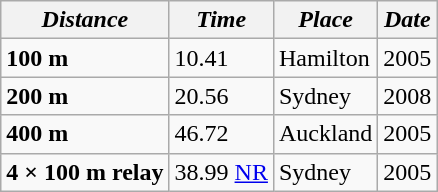<table class="wikitable">
<tr>
<th><em>Distance</em></th>
<th><em>Time</em></th>
<th><em>Place</em></th>
<th><em>Date</em></th>
</tr>
<tr>
<td><strong>100 m</strong></td>
<td>10.41</td>
<td>Hamilton</td>
<td>2005</td>
</tr>
<tr>
<td><strong>200 m</strong></td>
<td>20.56</td>
<td>Sydney</td>
<td>2008</td>
</tr>
<tr>
<td><strong>400 m</strong></td>
<td>46.72</td>
<td>Auckland</td>
<td>2005</td>
</tr>
<tr>
<td><strong>4 × 100 m relay</strong></td>
<td>38.99 <a href='#'>NR</a></td>
<td>Sydney</td>
<td>2005</td>
</tr>
</table>
